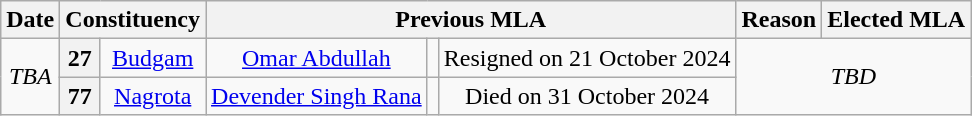<table class="wikitable sortable" style="text-align:center;">
<tr>
<th>Date</th>
<th colspan="2">Constituency</th>
<th colspan="3">Previous MLA</th>
<th>Reason</th>
<th colspan="3">Elected MLA</th>
</tr>
<tr>
<td rowspan=2><em>TBA</em></td>
<th>27</th>
<td><a href='#'>Budgam</a></td>
<td><a href='#'>Omar Abdullah</a></td>
<td></td>
<td>Resigned on 21 October 2024</td>
<td Colspan=3 rowspan=2><em>TBD</em></td>
</tr>
<tr>
<th>77</th>
<td><a href='#'>Nagrota</a></td>
<td><a href='#'>Devender Singh Rana</a></td>
<td></td>
<td>Died on 31 October 2024</td>
</tr>
</table>
